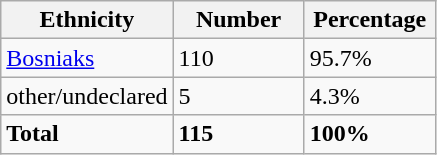<table class="wikitable">
<tr>
<th width="100px">Ethnicity</th>
<th width="80px">Number</th>
<th width="80px">Percentage</th>
</tr>
<tr>
<td><a href='#'>Bosniaks</a></td>
<td>110</td>
<td>95.7%</td>
</tr>
<tr>
<td>other/undeclared</td>
<td>5</td>
<td>4.3%</td>
</tr>
<tr>
<td><strong>Total</strong></td>
<td><strong>115</strong></td>
<td><strong>100%</strong></td>
</tr>
</table>
